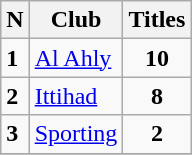<table class="wikitable centre">
<tr>
<th>N</th>
<th>Club</th>
<th>Titles</th>
</tr>
<tr>
<td><strong>1</strong></td>
<td><a href='#'>Al Ahly</a></td>
<td align=center><strong>10</strong></td>
</tr>
<tr>
<td><strong>2</strong></td>
<td><a href='#'>Ittihad</a></td>
<td align=center><strong>8</strong></td>
</tr>
<tr>
<td><strong>3</strong></td>
<td><a href='#'>Sporting</a></td>
<td align=center><strong>2</strong></td>
</tr>
<tr>
</tr>
</table>
